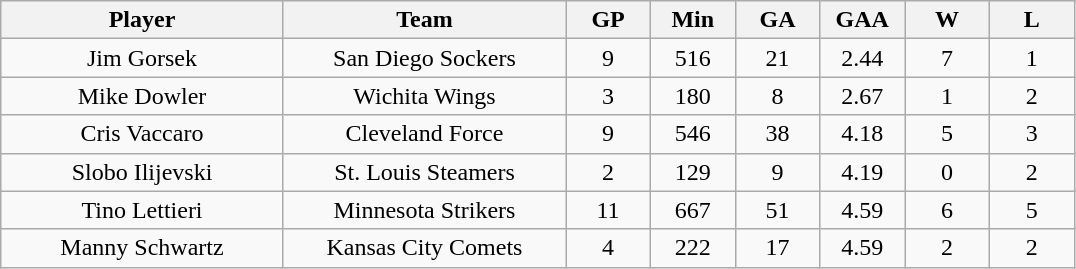<table class="wikitable">
<tr>
<th bgcolor="#DDDDFF" width="20%">Player</th>
<th bgcolor="#DDDDFF" width="20%">Team</th>
<th bgcolor="#DDDDFF" width="6%">GP</th>
<th bgcolor="#DDDDFF" width="6%">Min</th>
<th bgcolor="#DDDDFF" width="6%">GA</th>
<th bgcolor="#DDDDFF" width="6%">GAA</th>
<th bgcolor="#DDDDFF" width="6%">W</th>
<th bgcolor="#DDDDFF" width="6%">L</th>
</tr>
<tr align=center>
<td>Jim Gorsek</td>
<td>San Diego Sockers</td>
<td>9</td>
<td>516</td>
<td>21</td>
<td>2.44</td>
<td>7</td>
<td>1</td>
</tr>
<tr align=center>
<td>Mike Dowler</td>
<td>Wichita Wings</td>
<td>3</td>
<td>180</td>
<td>8</td>
<td>2.67</td>
<td>1</td>
<td>2</td>
</tr>
<tr align=center>
<td>Cris Vaccaro</td>
<td>Cleveland Force</td>
<td>9</td>
<td>546</td>
<td>38</td>
<td>4.18</td>
<td>5</td>
<td>3</td>
</tr>
<tr align=center>
<td>Slobo Ilijevski</td>
<td>St. Louis Steamers</td>
<td>2</td>
<td>129</td>
<td>9</td>
<td>4.19</td>
<td>0</td>
<td>2</td>
</tr>
<tr align=center>
<td>Tino Lettieri</td>
<td>Minnesota Strikers</td>
<td>11</td>
<td>667</td>
<td>51</td>
<td>4.59</td>
<td>6</td>
<td>5</td>
</tr>
<tr align=center>
<td>Manny Schwartz</td>
<td>Kansas City Comets</td>
<td>4</td>
<td>222</td>
<td>17</td>
<td>4.59</td>
<td>2</td>
<td>2</td>
</tr>
</table>
